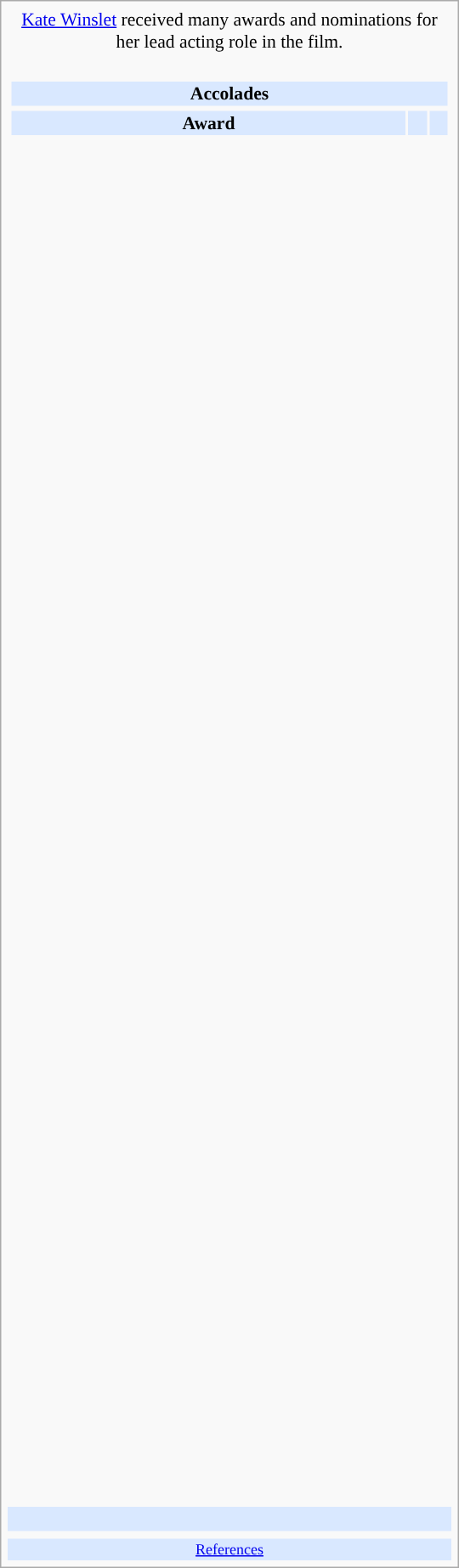<table class="infobox" style="width: 25em; text-align: left; font-size: 90%; vertical-align: middle;">
<tr>
<td colspan="3" style="text-align:center;"> <a href='#'>Kate Winslet</a> received many awards and nominations for her lead acting role in the film.</td>
</tr>
<tr>
<td colspan=3><br><table class="collapsible collapsed" style="width:100%;">
<tr>
<th colspan="3" style="background:#d9e8ff; text-align:center;">Accolades</th>
</tr>
<tr>
</tr>
<tr style="background:#d9e8ff; text-align:center;">
<td style="text-align:center;"><strong>Award</strong></td>
<td></td>
<td></td>
</tr>
<tr>
<td style="text-align:center;"><br></td>
<td></td>
<td></td>
</tr>
<tr>
<td style="text-align:center;"><br></td>
<td></td>
<td></td>
</tr>
<tr>
<td style="text-align:center;"><br></td>
<td></td>
<td></td>
</tr>
<tr>
<td style="text-align:center;"><br></td>
<td></td>
<td></td>
</tr>
<tr>
<td style="text-align:center;"><br></td>
<td></td>
<td></td>
</tr>
<tr>
<td style="text-align:center;"><br></td>
<td></td>
<td></td>
</tr>
<tr>
<td style="text-align:center;"><br></td>
<td></td>
<td></td>
</tr>
<tr>
<td style="text-align:center;"><br></td>
<td></td>
<td></td>
</tr>
<tr>
<td style="text-align:center;"><br></td>
<td></td>
<td></td>
</tr>
<tr>
<td style="text-align:center;"><br></td>
<td></td>
<td></td>
</tr>
<tr>
<td style="text-align:center;"><br></td>
<td></td>
<td></td>
</tr>
<tr>
<td style="text-align:center;"><br></td>
<td></td>
<td></td>
</tr>
<tr>
<td style="text-align:center;"><br></td>
<td></td>
<td></td>
</tr>
<tr>
<td style="text-align:center;"><br></td>
<td></td>
<td></td>
</tr>
<tr>
<td style="text-align:center;"><br></td>
<td></td>
<td></td>
</tr>
<tr>
<td style="text-align:center;"><br></td>
<td></td>
<td></td>
</tr>
<tr>
<td style="text-align:center;"><br></td>
<td></td>
<td></td>
</tr>
<tr>
<td style="text-align:center;"><br></td>
<td></td>
<td></td>
</tr>
<tr>
<td style="text-align:center;"><br></td>
<td></td>
<td></td>
</tr>
<tr>
<td style="text-align:center;"><br></td>
<td></td>
<td></td>
</tr>
<tr>
<td style="text-align:center;"><br></td>
<td></td>
<td></td>
</tr>
<tr>
<td style="text-align:center;"><br></td>
<td></td>
<td></td>
</tr>
<tr>
<td style="text-align:center;"><br></td>
<td></td>
<td></td>
</tr>
<tr>
<td style="text-align:center;"><br></td>
<td></td>
<td></td>
</tr>
<tr>
<td style="text-align:center;"><br></td>
<td></td>
<td></td>
</tr>
<tr>
<td style="text-align:center;"><br></td>
<td></td>
<td></td>
</tr>
<tr>
<td style="text-align:center;"><br></td>
<td></td>
<td></td>
</tr>
<tr>
<td style="text-align:center;"><br></td>
<td></td>
<td></td>
</tr>
<tr>
<td style="text-align:center;"><br></td>
<td></td>
<td></td>
</tr>
<tr>
<td style="text-align:center;"><br></td>
<td></td>
<td></td>
</tr>
<tr>
<td style="text-align:center;"><br></td>
<td></td>
<td></td>
</tr>
<tr>
<td style="text-align:center;"><br></td>
<td></td>
<td></td>
</tr>
<tr>
<td style="text-align:center;"><br></td>
<td></td>
<td></td>
</tr>
<tr>
<td style="text-align:center;"><br></td>
<td></td>
<td></td>
</tr>
<tr>
<td style="text-align:center;"><br></td>
<td></td>
<td></td>
</tr>
<tr>
<td style="text-align:center;"><br></td>
<td></td>
<td></td>
</tr>
<tr>
<td style="text-align:center;"><br></td>
<td></td>
<td></td>
</tr>
<tr>
<td style="text-align:center;"><br></td>
<td></td>
<td></td>
</tr>
<tr>
<td style="text-align:center;"><br></td>
<td></td>
<td></td>
</tr>
<tr>
<td style="text-align:center;"><br></td>
<td></td>
<td></td>
</tr>
<tr>
<td style="text-align:center;"><br></td>
<td></td>
<td></td>
</tr>
<tr>
<td style="text-align:center;"><br></td>
<td></td>
<td></td>
</tr>
<tr>
<td style="text-align:center;"><br></td>
<td></td>
<td></td>
</tr>
<tr>
<td style="text-align:center;"><br></td>
<td></td>
<td></td>
</tr>
<tr>
<td style="text-align:center;"><br></td>
<td></td>
<td></td>
</tr>
<tr>
<td style="text-align:center;"><br></td>
<td></td>
<td></td>
</tr>
<tr>
<td style="text-align:center;"><br></td>
<td></td>
<td></td>
</tr>
<tr>
<td style="text-align:center;"><br></td>
<td></td>
<td></td>
</tr>
<tr>
<td style="text-align:center;"><br></td>
<td></td>
<td></td>
</tr>
<tr>
<td style="text-align:center;"><br></td>
<td></td>
<td></td>
</tr>
<tr>
<td style="text-align:center;"><br></td>
<td></td>
<td></td>
</tr>
</table>
</td>
</tr>
<tr style="background:#d9e8ff;">
<td style="text-align:center;" colspan="3"><br></td>
</tr>
<tr>
<td></td>
<td></td>
<td></td>
</tr>
<tr style="background:#d9e8ff;">
<td colspan="3" style="font-size: smaller; text-align:center;"><a href='#'>References</a></td>
</tr>
</table>
